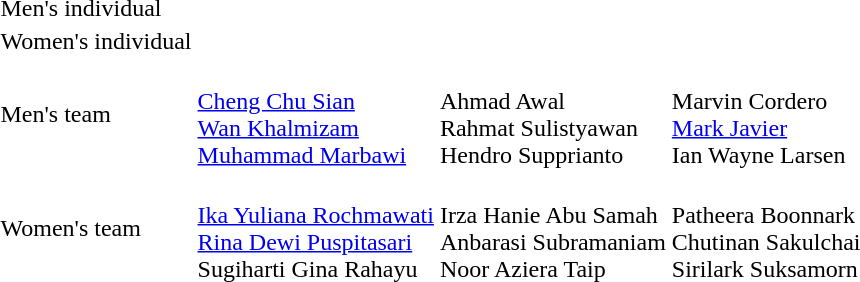<table>
<tr>
<td>Men's individual</td>
<td></td>
<td></td>
<td></td>
</tr>
<tr>
<td>Women's individual</td>
<td></td>
<td></td>
<td></td>
</tr>
<tr>
<td>Men's team</td>
<td><br><a href='#'>Cheng Chu Sian</a><br><a href='#'>Wan Khalmizam</a><br><a href='#'>Muhammad Marbawi</a></td>
<td><br>Ahmad Awal<br>Rahmat Sulistyawan<br>Hendro Supprianto</td>
<td nowrap=true><br>Marvin Cordero<br><a href='#'>Mark Javier</a><br>Ian Wayne Larsen</td>
</tr>
<tr>
<td>Women's team</td>
<td nowrap=true><br><a href='#'>Ika Yuliana Rochmawati</a><br><a href='#'>Rina Dewi Puspitasari</a><br>Sugiharti Gina Rahayu</td>
<td nowrap=true><br>Irza Hanie Abu Samah<br>Anbarasi Subramaniam<br>Noor Aziera Taip</td>
<td><br>Patheera Boonnark<br>Chutinan Sakulchai<br>Sirilark Suksamorn</td>
</tr>
</table>
